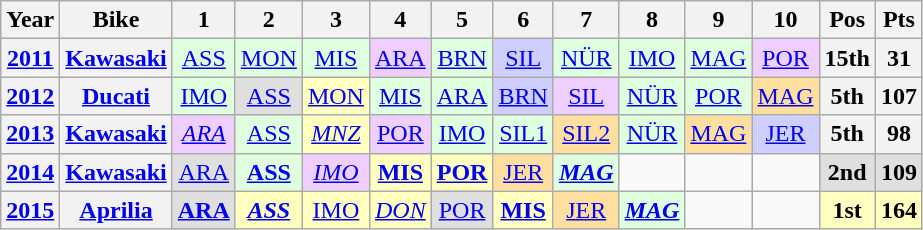<table class="wikitable" style="text-align:center;">
<tr>
<th>Year</th>
<th>Bike</th>
<th>1</th>
<th>2</th>
<th>3</th>
<th>4</th>
<th>5</th>
<th>6</th>
<th>7</th>
<th>8</th>
<th>9</th>
<th>10</th>
<th>Pos</th>
<th>Pts</th>
</tr>
<tr>
<th><a href='#'>2011</a></th>
<th><a href='#'>Kawasaki</a></th>
<td style="background:#dfffdf;"><a href='#'>ASS</a><br></td>
<td style="background:#dfffdf;"><a href='#'>MON</a><br></td>
<td style="background:#dfffdf;"><a href='#'>MIS</a><br></td>
<td style="background:#efcfff;"><a href='#'>ARA</a><br></td>
<td style="background:#dfffdf;"><a href='#'>BRN</a><br></td>
<td style="background:#cfcfff;"><a href='#'>SIL</a><br></td>
<td style="background:#dfffdf;"><a href='#'>NÜR</a><br></td>
<td style="background:#dfffdf;"><a href='#'>IMO</a><br></td>
<td style="background:#dfffdf;"><a href='#'>MAG</a><br></td>
<td style="background:#efcfff;"><a href='#'>POR</a><br></td>
<th>15th</th>
<th>31</th>
</tr>
<tr>
<th><a href='#'>2012</a></th>
<th><a href='#'>Ducati</a></th>
<td style="background:#dfffdf;"><a href='#'>IMO</a><br></td>
<td style="background:#dfdfdf;"><a href='#'>ASS</a><br></td>
<td style="background:#ffffbf;"><a href='#'>MON</a><br></td>
<td style="background:#dfffdf;"><a href='#'>MIS</a><br></td>
<td style="background:#dfffdf;"><a href='#'>ARA</a><br></td>
<td style="background:#cfcfff;"><a href='#'>BRN</a><br></td>
<td style="background:#efcfff;"><a href='#'>SIL</a><br></td>
<td style="background:#dfffdf;"><a href='#'>NÜR</a><br></td>
<td style="background:#dfffdf;"><a href='#'>POR</a><br></td>
<td style="background:#ffdf9f;"><a href='#'>MAG</a><br></td>
<th>5th</th>
<th>107</th>
</tr>
<tr>
<th><a href='#'>2013</a></th>
<th><a href='#'>Kawasaki</a></th>
<td style="background:#efcfff;"><em><a href='#'>ARA</a></em><br></td>
<td style="background:#dfffdf;"><a href='#'>ASS</a><br></td>
<td style="background:#ffffbf;"><em><a href='#'>MNZ</a></em><br></td>
<td style="background:#efcfff;"><a href='#'>POR</a><br></td>
<td style="background:#dfffdf;"><a href='#'>IMO</a><br></td>
<td style="background:#dfffdf;"><a href='#'>SIL1</a><br></td>
<td style="background:#ffdf9f;"><a href='#'>SIL2</a><br></td>
<td style="background:#dfffdf;"><a href='#'>NÜR</a><br></td>
<td style="background:#ffdf9f;"><a href='#'>MAG</a><br></td>
<td style="background:#cfcfff;"><a href='#'>JER</a><br></td>
<th>5th</th>
<th>98</th>
</tr>
<tr>
<th><a href='#'>2014</a></th>
<th><a href='#'>Kawasaki</a></th>
<td style="background:#dfdfdf;"><a href='#'>ARA</a><br></td>
<td style="background:#dfffdf;"><strong><a href='#'>ASS</a></strong><br></td>
<td style="background:#efcfff;"><em><a href='#'>IMO</a></em><br></td>
<td style="background:#ffffbf;"><strong><a href='#'>MIS</a></strong><br></td>
<td style="background:#ffffbf;"><strong><a href='#'>POR</a></strong><br></td>
<td style="background:#ffdf9f;"><a href='#'>JER</a><br></td>
<td style="background:#dfffdf;"><strong><em><a href='#'>MAG</a></em></strong><br></td>
<td></td>
<td></td>
<td></td>
<th style="background:#dfdfdf;">2nd</th>
<th style="background:#dfdfdf;">109</th>
</tr>
<tr>
<th><a href='#'>2015</a></th>
<th><a href='#'>Aprilia</a></th>
<td style="background:#dfdfdf;"><strong><a href='#'>ARA</a></strong><br></td>
<td style="background:#ffffbf;"><strong><em><a href='#'>ASS</a></em></strong><br></td>
<td style="background:#ffffbf;"><a href='#'>IMO</a><br></td>
<td style="background:#ffffbf;"><em><a href='#'>DON</a></em><br></td>
<td style="background:#dfdfdf;"><a href='#'>POR</a><br></td>
<td style="background:#ffffbf;"><strong><a href='#'>MIS</a></strong><br></td>
<td style="background:#ffdf9f;"><a href='#'>JER</a><br></td>
<td style="background:#dfffdf;"><strong><em><a href='#'>MAG</a></em></strong><br></td>
<td></td>
<td></td>
<th style="background:#ffffbf;">1st</th>
<th style="background:#ffffbf;">164</th>
</tr>
</table>
